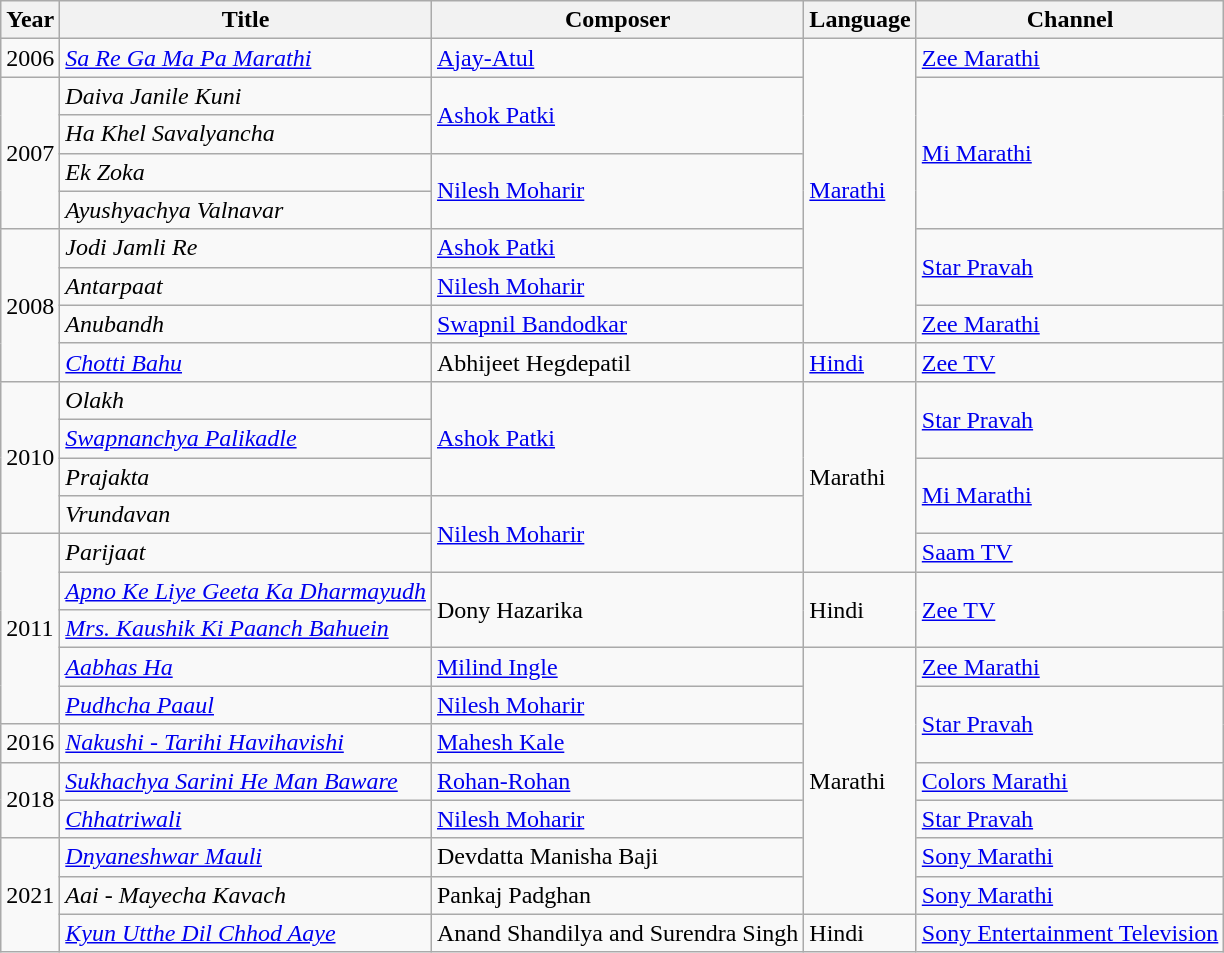<table class="wikitable">
<tr>
<th>Year</th>
<th>Title</th>
<th>Composer</th>
<th>Language</th>
<th>Channel</th>
</tr>
<tr>
<td>2006</td>
<td><em><a href='#'>Sa Re Ga Ma Pa Marathi</a></em></td>
<td><a href='#'>Ajay-Atul</a></td>
<td rowspan="8"><a href='#'>Marathi</a></td>
<td><a href='#'>Zee Marathi</a></td>
</tr>
<tr>
<td rowspan="4">2007</td>
<td><em>Daiva Janile Kuni</em></td>
<td rowspan="2"><a href='#'>Ashok Patki</a></td>
<td rowspan="4"><a href='#'>Mi Marathi</a></td>
</tr>
<tr>
<td><em>Ha Khel Savalyancha</em></td>
</tr>
<tr>
<td><em>Ek Zoka</em></td>
<td rowspan="2"><a href='#'>Nilesh Moharir</a></td>
</tr>
<tr>
<td><em>Ayushyachya Valnavar</em></td>
</tr>
<tr>
<td rowspan="4">2008</td>
<td><em>Jodi Jamli Re</em></td>
<td><a href='#'>Ashok Patki</a></td>
<td rowspan="2"><a href='#'>Star Pravah</a></td>
</tr>
<tr>
<td><em>Antarpaat</em></td>
<td><a href='#'>Nilesh Moharir</a></td>
</tr>
<tr>
<td><em>Anubandh</em></td>
<td><a href='#'>Swapnil Bandodkar</a></td>
<td><a href='#'>Zee Marathi</a></td>
</tr>
<tr>
<td><em><a href='#'>Chotti Bahu</a></em></td>
<td>Abhijeet Hegdepatil</td>
<td><a href='#'>Hindi</a></td>
<td><a href='#'>Zee TV</a></td>
</tr>
<tr>
<td rowspan="4">2010</td>
<td><em>Olakh</em></td>
<td rowspan="3"><a href='#'>Ashok Patki</a></td>
<td rowspan="5">Marathi</td>
<td rowspan="2"><a href='#'>Star Pravah</a></td>
</tr>
<tr>
<td><em><a href='#'>Swapnanchya Palikadle</a></em></td>
</tr>
<tr>
<td><em>Prajakta</em></td>
<td rowspan="2"><a href='#'>Mi Marathi</a></td>
</tr>
<tr>
<td><em>Vrundavan</em></td>
<td rowspan="2"><a href='#'>Nilesh Moharir</a></td>
</tr>
<tr>
<td rowspan="5">2011</td>
<td><em>Parijaat</em></td>
<td><a href='#'>Saam TV</a></td>
</tr>
<tr>
<td><em><a href='#'>Apno Ke Liye Geeta Ka Dharmayudh</a></em></td>
<td rowspan="2">Dony Hazarika</td>
<td rowspan="2">Hindi</td>
<td rowspan="2"><a href='#'>Zee TV</a></td>
</tr>
<tr>
<td><em><a href='#'>Mrs. Kaushik Ki Paanch Bahuein</a></em></td>
</tr>
<tr>
<td><em><a href='#'>Aabhas Ha</a></em></td>
<td><a href='#'>Milind Ingle</a></td>
<td rowspan="7">Marathi</td>
<td><a href='#'>Zee Marathi</a></td>
</tr>
<tr>
<td><em><a href='#'>Pudhcha Paaul</a></em></td>
<td><a href='#'>Nilesh Moharir</a></td>
<td rowspan="2"><a href='#'>Star Pravah</a></td>
</tr>
<tr>
<td>2016</td>
<td><em><a href='#'>Nakushi - Tarihi Havihavishi</a></em></td>
<td><a href='#'>Mahesh Kale</a></td>
</tr>
<tr>
<td rowspan="2">2018</td>
<td><em><a href='#'>Sukhachya Sarini He Man Baware</a></em></td>
<td><a href='#'>Rohan-Rohan</a></td>
<td><a href='#'>Colors Marathi</a></td>
</tr>
<tr>
<td><em><a href='#'>Chhatriwali</a></em></td>
<td><a href='#'>Nilesh Moharir</a></td>
<td><a href='#'>Star Pravah</a></td>
</tr>
<tr>
<td rowspan="3">2021</td>
<td><em><a href='#'>Dnyaneshwar Mauli</a></em></td>
<td>Devdatta Manisha Baji</td>
<td><a href='#'>Sony Marathi</a></td>
</tr>
<tr>
<td><em>Aai - Mayecha Kavach</em></td>
<td>Pankaj Padghan</td>
<td><a href='#'>Sony Marathi</a></td>
</tr>
<tr>
<td><em><a href='#'>Kyun Utthe Dil Chhod Aaye</a></em></td>
<td>Anand Shandilya and Surendra Singh</td>
<td>Hindi</td>
<td><a href='#'>Sony Entertainment Television</a></td>
</tr>
</table>
